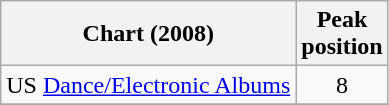<table class="wikitable">
<tr>
<th>Chart (2008)</th>
<th>Peak<br>position</th>
</tr>
<tr>
<td>US <a href='#'>Dance/Electronic Albums</a></td>
<td align="center">8</td>
</tr>
<tr>
</tr>
</table>
